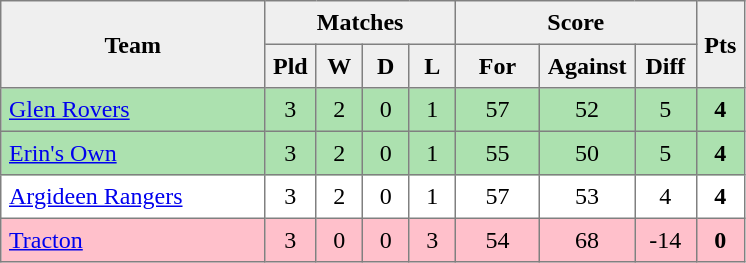<table style=border-collapse:collapse border=1 cellspacing=0 cellpadding=5>
<tr align=center bgcolor=#efefef>
<th rowspan=2 width=165>Team</th>
<th colspan=4>Matches</th>
<th colspan=3>Score</th>
<th rowspan=2width=20>Pts</th>
</tr>
<tr align=center bgcolor=#efefef>
<th width=20>Pld</th>
<th width=20>W</th>
<th width=20>D</th>
<th width=20>L</th>
<th width=45>For</th>
<th width=45>Against</th>
<th width=30>Diff</th>
</tr>
<tr align=center style="background:#ACE1AF;">
<td style="text-align:left;"><a href='#'>Glen Rovers</a></td>
<td>3</td>
<td>2</td>
<td>0</td>
<td>1</td>
<td>57</td>
<td>52</td>
<td>5</td>
<td><strong>4</strong></td>
</tr>
<tr align=center  style="background:#ACE1AF;">
<td style="text-align:left;"><a href='#'>Erin's Own</a></td>
<td>3</td>
<td>2</td>
<td>0</td>
<td>1</td>
<td>55</td>
<td>50</td>
<td>5</td>
<td><strong>4</strong></td>
</tr>
<tr align=center>
<td style="text-align:left;"><a href='#'>Argideen Rangers</a></td>
<td>3</td>
<td>2</td>
<td>0</td>
<td>1</td>
<td>57</td>
<td>53</td>
<td>4</td>
<td><strong>4</strong></td>
</tr>
<tr align=center style="background:#FFC0CB;">
<td style="text-align:left;"><a href='#'>Tracton</a></td>
<td>3</td>
<td>0</td>
<td>0</td>
<td>3</td>
<td>54</td>
<td>68</td>
<td>-14</td>
<td><strong>0</strong></td>
</tr>
</table>
